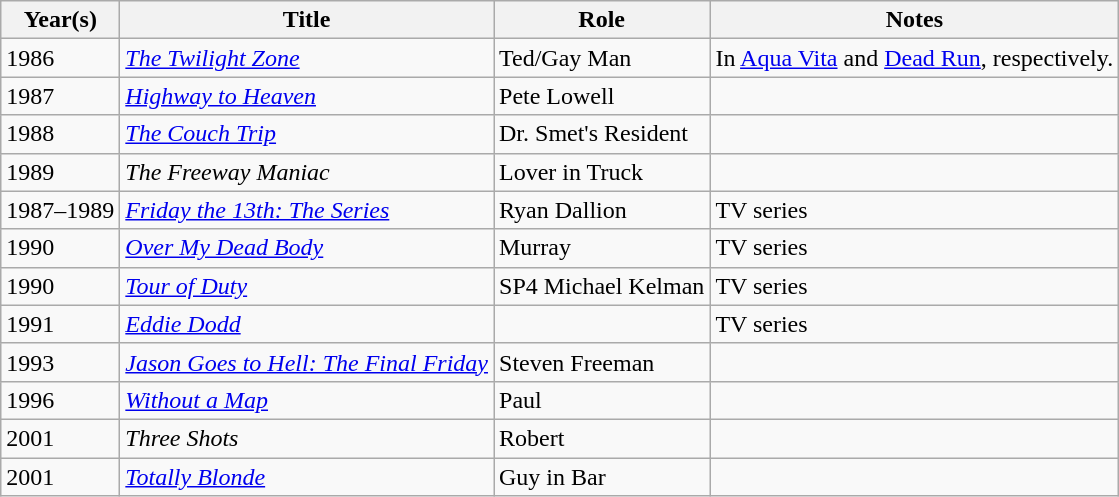<table class="wikitable">
<tr>
<th>Year(s)</th>
<th>Title</th>
<th>Role</th>
<th>Notes</th>
</tr>
<tr>
<td>1986</td>
<td><em><a href='#'>The Twilight Zone</a></em></td>
<td>Ted/Gay Man</td>
<td>In <a href='#'>Aqua Vita</a> and <a href='#'>Dead Run</a>, respectively.</td>
</tr>
<tr>
<td>1987</td>
<td><em><a href='#'>Highway to Heaven</a></em></td>
<td>Pete Lowell</td>
<td></td>
</tr>
<tr>
<td>1988</td>
<td><em><a href='#'>The Couch Trip</a></em></td>
<td>Dr. Smet's Resident</td>
<td></td>
</tr>
<tr>
<td>1989</td>
<td><em>The Freeway Maniac</em></td>
<td>Lover in Truck</td>
<td></td>
</tr>
<tr>
<td>1987–1989</td>
<td><em><a href='#'>Friday the 13th: The Series</a></em></td>
<td>Ryan Dallion</td>
<td>TV series</td>
</tr>
<tr>
<td>1990</td>
<td><em><a href='#'>Over My Dead Body</a></em></td>
<td>Murray</td>
<td>TV series</td>
</tr>
<tr>
<td>1990</td>
<td><em><a href='#'>Tour of Duty</a></em></td>
<td>SP4 Michael Kelman</td>
<td>TV series</td>
</tr>
<tr>
<td>1991</td>
<td><em><a href='#'>Eddie Dodd</a></em></td>
<td></td>
<td>TV series</td>
</tr>
<tr>
<td>1993</td>
<td><em><a href='#'>Jason Goes to Hell: The Final Friday</a></em></td>
<td>Steven Freeman</td>
<td></td>
</tr>
<tr>
<td>1996</td>
<td><em><a href='#'>Without a Map</a></em></td>
<td>Paul</td>
<td></td>
</tr>
<tr>
<td>2001</td>
<td><em>Three Shots</em></td>
<td>Robert</td>
<td></td>
</tr>
<tr>
<td>2001</td>
<td><em><a href='#'>Totally Blonde</a></em></td>
<td>Guy in Bar</td>
<td></td>
</tr>
</table>
